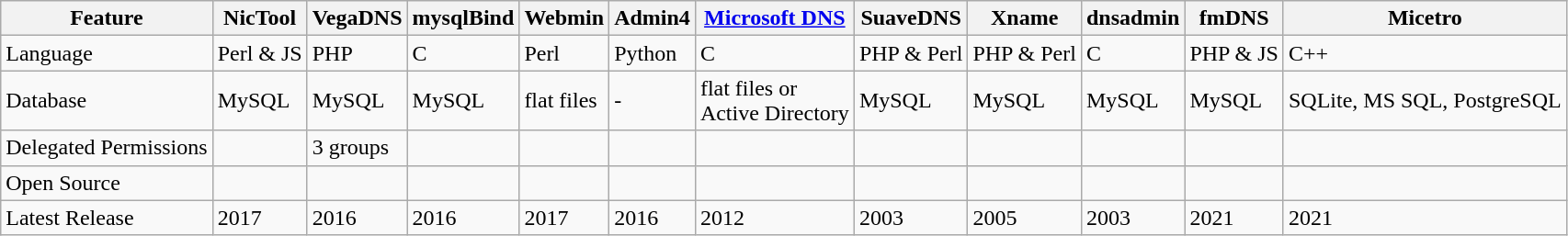<table class="wikitable sortable">
<tr>
<th>Feature</th>
<th>NicTool</th>
<th>VegaDNS</th>
<th>mysqlBind</th>
<th>Webmin</th>
<th>Admin4</th>
<th><a href='#'>Microsoft DNS</a></th>
<th>SuaveDNS</th>
<th>Xname</th>
<th>dnsadmin</th>
<th>fmDNS</th>
<th>Micetro</th>
</tr>
<tr>
<td>Language</td>
<td>Perl & JS</td>
<td>PHP</td>
<td>C</td>
<td>Perl</td>
<td>Python</td>
<td>C</td>
<td>PHP & Perl</td>
<td>PHP & Perl</td>
<td>C</td>
<td>PHP & JS</td>
<td>C++</td>
</tr>
<tr>
<td>Database</td>
<td>MySQL</td>
<td>MySQL</td>
<td>MySQL</td>
<td>flat files</td>
<td>-</td>
<td>flat files or <br>Active Directory</td>
<td>MySQL</td>
<td>MySQL</td>
<td>MySQL</td>
<td>MySQL</td>
<td>SQLite, MS SQL, PostgreSQL</td>
</tr>
<tr>
<td>Delegated Permissions</td>
<td></td>
<td>3 groups</td>
<td></td>
<td></td>
<td></td>
<td></td>
<td></td>
<td></td>
<td></td>
<td></td>
<td></td>
</tr>
<tr>
<td>Open Source</td>
<td></td>
<td></td>
<td></td>
<td></td>
<td></td>
<td></td>
<td></td>
<td></td>
<td></td>
<td></td>
<td></td>
</tr>
<tr>
<td>Latest Release</td>
<td>2017</td>
<td>2016</td>
<td>2016</td>
<td>2017</td>
<td>2016</td>
<td>2012</td>
<td>2003</td>
<td>2005</td>
<td>2003</td>
<td>2021</td>
<td>2021</td>
</tr>
</table>
